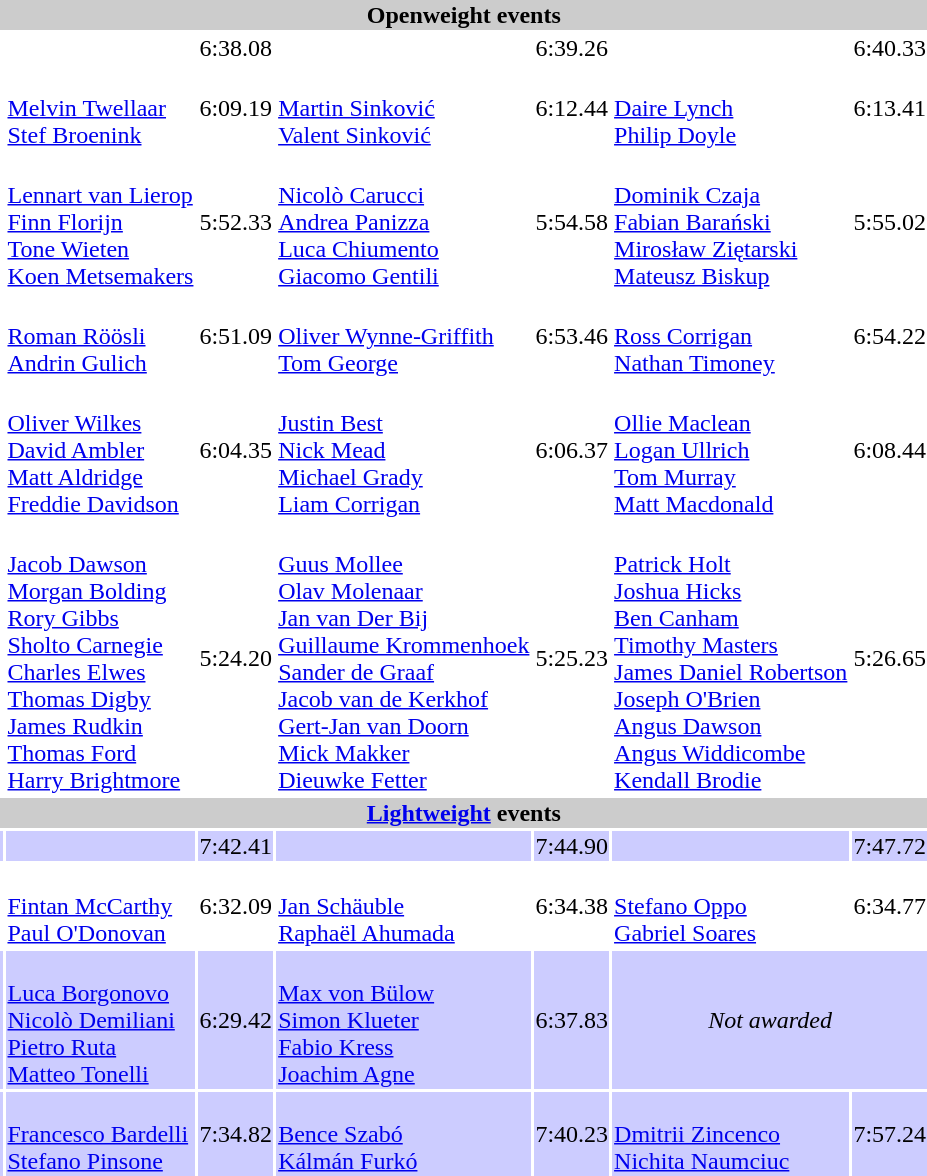<table>
<tr>
<th colspan="7" style="background-color:#CCC;">Openweight events</th>
</tr>
<tr>
<td><br></td>
<td></td>
<td>6:38.08</td>
<td></td>
<td>6:39.26</td>
<td></td>
<td>6:40.33</td>
</tr>
<tr>
<td><br></td>
<td><br><a href='#'>Melvin Twellaar</a><br><a href='#'>Stef Broenink</a></td>
<td>6:09.19</td>
<td><br><a href='#'>Martin Sinković</a><br><a href='#'>Valent Sinković</a></td>
<td>6:12.44</td>
<td><br><a href='#'>Daire Lynch</a><br><a href='#'>Philip Doyle</a></td>
<td>6:13.41</td>
</tr>
<tr>
<td><br></td>
<td><br><a href='#'>Lennart van Lierop</a><br><a href='#'>Finn Florijn</a><br><a href='#'>Tone Wieten</a><br><a href='#'>Koen Metsemakers</a></td>
<td>5:52.33</td>
<td><br><a href='#'>Nicolò Carucci</a><br><a href='#'>Andrea Panizza</a><br><a href='#'>Luca Chiumento</a><br><a href='#'>Giacomo Gentili</a></td>
<td>5:54.58</td>
<td><br><a href='#'>Dominik Czaja</a><br><a href='#'>Fabian Barański</a><br><a href='#'>Mirosław Ziętarski</a><br><a href='#'>Mateusz Biskup</a></td>
<td>5:55.02</td>
</tr>
<tr>
<td><br></td>
<td><br><a href='#'>Roman Röösli</a><br><a href='#'>Andrin Gulich</a></td>
<td>6:51.09</td>
<td><br><a href='#'>Oliver Wynne-Griffith</a><br><a href='#'>Tom George</a></td>
<td>6:53.46</td>
<td><br><a href='#'>Ross Corrigan</a><br><a href='#'>Nathan Timoney</a></td>
<td>6:54.22</td>
</tr>
<tr>
<td><br></td>
<td><br><a href='#'>Oliver Wilkes</a><br><a href='#'>David Ambler</a><br><a href='#'>Matt Aldridge</a><br><a href='#'>Freddie Davidson</a></td>
<td>6:04.35</td>
<td><br><a href='#'>Justin Best</a><br><a href='#'>Nick Mead</a><br><a href='#'>Michael Grady</a><br><a href='#'>Liam Corrigan</a></td>
<td>6:06.37</td>
<td><br><a href='#'>Ollie Maclean</a><br><a href='#'>Logan Ullrich</a><br><a href='#'>Tom Murray</a><br><a href='#'>Matt Macdonald</a></td>
<td>6:08.44</td>
</tr>
<tr>
<td><br></td>
<td><br><a href='#'>Jacob Dawson</a><br><a href='#'>Morgan Bolding</a><br><a href='#'>Rory Gibbs</a><br><a href='#'>Sholto Carnegie</a><br><a href='#'>Charles Elwes</a><br><a href='#'>Thomas Digby</a><br><a href='#'>James Rudkin</a><br><a href='#'>Thomas Ford</a><br><a href='#'>Harry Brightmore</a></td>
<td>5:24.20</td>
<td><br><a href='#'>Guus Mollee</a><br><a href='#'>Olav Molenaar</a><br><a href='#'>Jan van Der Bij</a><br><a href='#'>Guillaume Krommenhoek</a><br><a href='#'>Sander de Graaf</a><br><a href='#'>Jacob van de Kerkhof</a><br><a href='#'>Gert-Jan van Doorn</a><br><a href='#'>Mick Makker</a><br><a href='#'>Dieuwke Fetter</a></td>
<td>5:25.23</td>
<td><br><a href='#'>Patrick Holt</a><br><a href='#'>Joshua Hicks</a><br><a href='#'>Ben Canham</a><br><a href='#'>Timothy Masters</a><br><a href='#'>James Daniel Robertson</a><br><a href='#'>Joseph O'Brien</a><br><a href='#'>Angus Dawson</a><br><a href='#'>Angus Widdicombe</a><br><a href='#'>Kendall Brodie</a></td>
<td>5:26.65</td>
</tr>
<tr>
<th colspan="7" style="background-color:#CCC;"><a href='#'>Lightweight</a> events</th>
</tr>
<tr bgcolor="#ccccff">
<td><br></td>
<td></td>
<td>7:42.41</td>
<td></td>
<td>7:44.90</td>
<td></td>
<td>7:47.72</td>
</tr>
<tr>
<td><br></td>
<td><br><a href='#'>Fintan McCarthy</a><br><a href='#'>Paul O'Donovan</a></td>
<td>6:32.09</td>
<td><br><a href='#'>Jan Schäuble</a><br><a href='#'>Raphaël Ahumada</a></td>
<td>6:34.38</td>
<td><br><a href='#'>Stefano Oppo</a><br><a href='#'>Gabriel Soares</a></td>
<td>6:34.77</td>
</tr>
<tr bgcolor="#ccccff">
<td><br></td>
<td><br><a href='#'>Luca Borgonovo</a><br><a href='#'>Nicolò Demiliani</a><br><a href='#'>Pietro Ruta</a><br><a href='#'>Matteo Tonelli</a></td>
<td>6:29.42</td>
<td><br><a href='#'>Max von Bülow</a><br><a href='#'>Simon Klueter</a><br><a href='#'>Fabio Kress</a><br><a href='#'>Joachim Agne</a></td>
<td>6:37.83</td>
<td colspan=2 align=center><em>Not awarded</em></td>
</tr>
<tr bgcolor="#ccccff">
<td><br></td>
<td><br><a href='#'>Francesco Bardelli</a><br><a href='#'>Stefano Pinsone</a></td>
<td>7:34.82</td>
<td><br><a href='#'>Bence Szabó</a><br><a href='#'>Kálmán Furkó</a></td>
<td>7:40.23</td>
<td><br><a href='#'>Dmitrii Zincenco</a><br><a href='#'>Nichita Naumciuc</a></td>
<td>7:57.24</td>
</tr>
</table>
